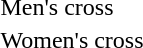<table>
<tr>
<td>Men's cross</td>
<td></td>
<td></td>
<td></td>
</tr>
<tr>
<td>Women's cross</td>
<td></td>
<td></td>
<td></td>
</tr>
</table>
